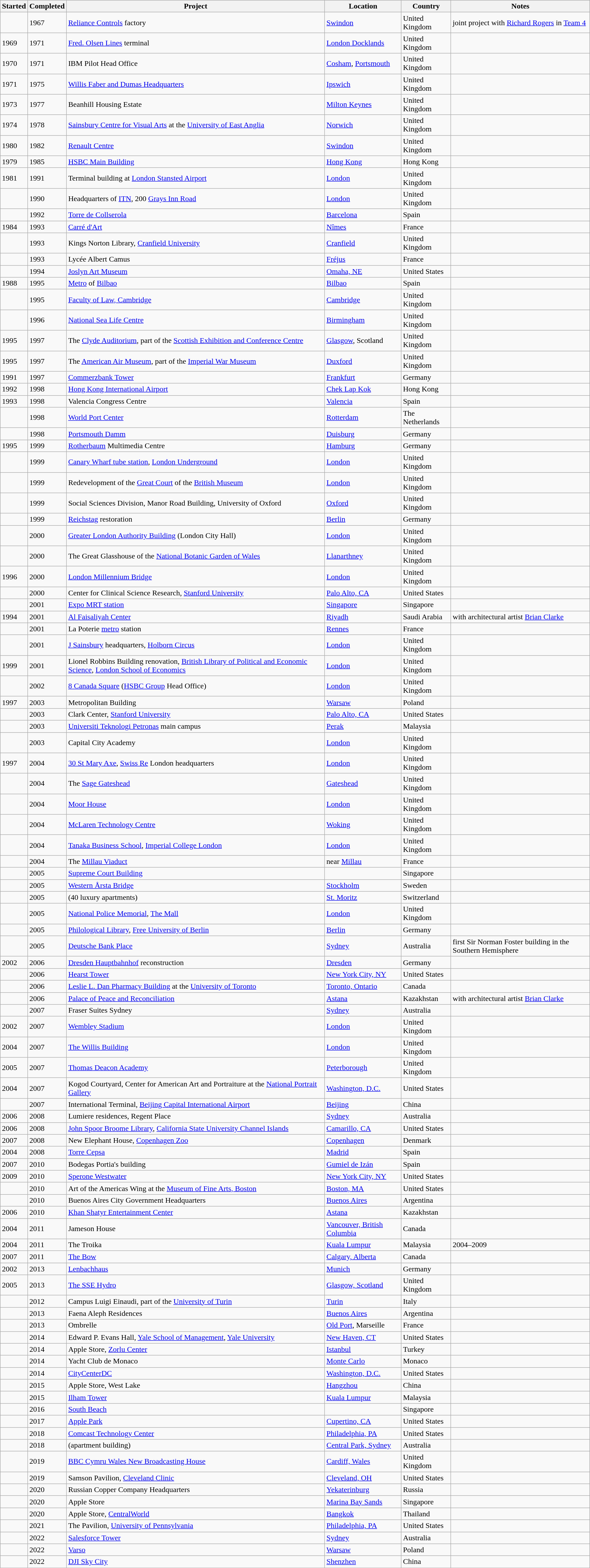<table class="wikitable">
<tr>
<th>Started</th>
<th>Completed</th>
<th>Project</th>
<th>Location</th>
<th>Country</th>
<th>Notes</th>
</tr>
<tr>
<td></td>
<td>1967</td>
<td><a href='#'>Reliance Controls</a> factory</td>
<td><a href='#'>Swindon</a></td>
<td>United Kingdom</td>
<td>joint project with <a href='#'>Richard Rogers</a> in <a href='#'>Team 4</a></td>
</tr>
<tr>
<td>1969</td>
<td>1971</td>
<td><a href='#'>Fred. Olsen Lines</a> terminal</td>
<td><a href='#'>London Docklands</a></td>
<td>United Kingdom</td>
<td></td>
</tr>
<tr>
<td>1970</td>
<td>1971</td>
<td>IBM Pilot Head Office</td>
<td><a href='#'>Cosham</a>, <a href='#'>Portsmouth</a></td>
<td>United Kingdom</td>
<td></td>
</tr>
<tr>
<td>1971</td>
<td>1975</td>
<td><a href='#'>Willis Faber and Dumas Headquarters</a></td>
<td><a href='#'>Ipswich</a></td>
<td>United Kingdom</td>
<td></td>
</tr>
<tr>
<td>1973</td>
<td>1977</td>
<td>Beanhill Housing Estate</td>
<td><a href='#'>Milton Keynes</a></td>
<td>United Kingdom</td>
<td></td>
</tr>
<tr>
<td>1974</td>
<td>1978</td>
<td><a href='#'>Sainsbury Centre for Visual Arts</a> at the <a href='#'>University of East Anglia</a></td>
<td><a href='#'>Norwich</a></td>
<td>United Kingdom</td>
<td></td>
</tr>
<tr>
<td>1980</td>
<td>1982</td>
<td><a href='#'>Renault Centre</a></td>
<td><a href='#'>Swindon</a></td>
<td>United Kingdom</td>
<td></td>
</tr>
<tr>
<td>1979</td>
<td>1985</td>
<td><a href='#'>HSBC Main Building</a></td>
<td><a href='#'>Hong Kong</a></td>
<td>Hong Kong</td>
<td></td>
</tr>
<tr>
<td>1981</td>
<td>1991</td>
<td>Terminal building at <a href='#'>London Stansted Airport</a></td>
<td><a href='#'>London</a></td>
<td>United Kingdom</td>
<td></td>
</tr>
<tr>
<td></td>
<td>1990</td>
<td>Headquarters of <a href='#'>ITN</a>, 200 <a href='#'>Grays Inn Road</a></td>
<td><a href='#'>London</a></td>
<td>United Kingdom</td>
<td></td>
</tr>
<tr>
<td></td>
<td>1992</td>
<td><a href='#'>Torre de Collserola</a></td>
<td><a href='#'>Barcelona</a></td>
<td>Spain</td>
<td></td>
</tr>
<tr>
<td>1984</td>
<td>1993</td>
<td><a href='#'>Carré d'Art</a></td>
<td><a href='#'>Nîmes</a></td>
<td>France</td>
<td></td>
</tr>
<tr>
<td></td>
<td>1993</td>
<td>Kings Norton Library, <a href='#'>Cranfield University</a></td>
<td><a href='#'>Cranfield</a></td>
<td>United Kingdom</td>
<td></td>
</tr>
<tr>
<td></td>
<td>1993</td>
<td>Lycée Albert Camus</td>
<td><a href='#'>Fréjus</a></td>
<td>France</td>
<td></td>
</tr>
<tr>
<td></td>
<td>1994</td>
<td><a href='#'>Joslyn Art Museum</a></td>
<td><a href='#'>Omaha, NE</a></td>
<td>United States</td>
<td></td>
</tr>
<tr>
<td>1988</td>
<td>1995</td>
<td><a href='#'>Metro</a> of <a href='#'>Bilbao</a></td>
<td><a href='#'>Bilbao</a></td>
<td>Spain</td>
<td></td>
</tr>
<tr>
<td></td>
<td>1995</td>
<td><a href='#'>Faculty of Law, Cambridge</a></td>
<td><a href='#'>Cambridge</a></td>
<td>United Kingdom</td>
<td></td>
</tr>
<tr>
<td></td>
<td>1996</td>
<td><a href='#'>National Sea Life Centre</a></td>
<td><a href='#'>Birmingham</a></td>
<td>United Kingdom</td>
<td></td>
</tr>
<tr>
<td>1995</td>
<td>1997</td>
<td>The <a href='#'>Clyde Auditorium</a>, part of the <a href='#'>Scottish Exhibition and Conference Centre</a></td>
<td><a href='#'>Glasgow</a>, Scotland</td>
<td>United Kingdom</td>
<td></td>
</tr>
<tr>
<td>1995</td>
<td>1997</td>
<td>The <a href='#'>American Air Museum</a>, part of the <a href='#'>Imperial War Museum</a></td>
<td><a href='#'>Duxford</a></td>
<td>United Kingdom</td>
<td></td>
</tr>
<tr>
<td>1991</td>
<td>1997</td>
<td><a href='#'>Commerzbank Tower</a></td>
<td><a href='#'>Frankfurt</a></td>
<td>Germany</td>
<td></td>
</tr>
<tr>
<td>1992</td>
<td>1998</td>
<td><a href='#'>Hong Kong International Airport</a></td>
<td><a href='#'>Chek Lap Kok</a></td>
<td>Hong Kong</td>
<td></td>
</tr>
<tr>
<td>1993</td>
<td>1998</td>
<td>Valencia Congress Centre</td>
<td><a href='#'>Valencia</a></td>
<td>Spain</td>
<td></td>
</tr>
<tr>
<td></td>
<td>1998</td>
<td><a href='#'>World Port Center</a></td>
<td><a href='#'>Rotterdam</a></td>
<td>The Netherlands</td>
<td></td>
</tr>
<tr>
<td></td>
<td>1998</td>
<td><a href='#'>Portsmouth Damm</a></td>
<td><a href='#'>Duisburg</a></td>
<td>Germany</td>
<td></td>
</tr>
<tr>
<td>1995</td>
<td>1999</td>
<td><a href='#'>Rotherbaum</a> Multimedia Centre</td>
<td><a href='#'>Hamburg</a></td>
<td>Germany</td>
<td></td>
</tr>
<tr>
<td></td>
<td>1999</td>
<td><a href='#'>Canary Wharf tube station</a>, <a href='#'>London Underground</a></td>
<td><a href='#'>London</a></td>
<td>United Kingdom</td>
<td></td>
</tr>
<tr>
<td></td>
<td>1999</td>
<td>Redevelopment of the <a href='#'>Great Court</a> of the <a href='#'>British Museum</a></td>
<td><a href='#'>London</a></td>
<td>United Kingdom</td>
<td></td>
</tr>
<tr>
<td></td>
<td>1999</td>
<td>Social Sciences Division, Manor Road Building, University of Oxford</td>
<td><a href='#'>Oxford</a></td>
<td>United Kingdom</td>
<td></td>
</tr>
<tr>
<td></td>
<td>1999</td>
<td><a href='#'>Reichstag</a> restoration</td>
<td><a href='#'>Berlin</a></td>
<td>Germany</td>
<td></td>
</tr>
<tr>
<td></td>
<td>2000</td>
<td><a href='#'>Greater London Authority Building</a> (London City Hall)</td>
<td><a href='#'>London</a></td>
<td>United Kingdom</td>
<td></td>
</tr>
<tr>
<td></td>
<td>2000</td>
<td>The Great Glasshouse of the <a href='#'>National Botanic Garden of Wales</a></td>
<td><a href='#'>Llanarthney</a></td>
<td>United Kingdom</td>
<td></td>
</tr>
<tr>
<td>1996</td>
<td>2000</td>
<td><a href='#'>London Millennium Bridge</a></td>
<td><a href='#'>London</a></td>
<td>United Kingdom</td>
<td></td>
</tr>
<tr>
<td></td>
<td>2000</td>
<td>Center for Clinical Science Research, <a href='#'>Stanford University</a></td>
<td><a href='#'>Palo Alto, CA</a></td>
<td>United States</td>
<td></td>
</tr>
<tr>
<td></td>
<td>2001</td>
<td><a href='#'>Expo MRT station</a></td>
<td><a href='#'>Singapore</a></td>
<td>Singapore</td>
<td></td>
</tr>
<tr>
<td>1994</td>
<td>2001</td>
<td><a href='#'>Al Faisaliyah Center</a></td>
<td><a href='#'>Riyadh</a></td>
<td>Saudi Arabia</td>
<td>with architectural artist <a href='#'>Brian Clarke</a></td>
</tr>
<tr>
<td></td>
<td>2001</td>
<td>La Poterie <a href='#'>metro</a> station</td>
<td><a href='#'>Rennes</a></td>
<td>France</td>
<td></td>
</tr>
<tr>
<td></td>
<td>2001</td>
<td><a href='#'>J Sainsbury</a> headquarters, <a href='#'>Holborn Circus</a></td>
<td><a href='#'>London</a></td>
<td>United Kingdom</td>
<td></td>
</tr>
<tr>
<td>1999</td>
<td>2001</td>
<td>Lionel Robbins Building renovation, <a href='#'>British Library of Political and Economic Science</a>, <a href='#'>London School of Economics</a></td>
<td><a href='#'>London</a></td>
<td>United Kingdom</td>
<td></td>
</tr>
<tr>
<td></td>
<td>2002</td>
<td><a href='#'>8 Canada Square</a> (<a href='#'>HSBC Group</a> Head Office)</td>
<td><a href='#'>London</a></td>
<td>United Kingdom</td>
<td></td>
</tr>
<tr>
<td>1997</td>
<td>2003</td>
<td>Metropolitan Building</td>
<td><a href='#'>Warsaw</a></td>
<td>Poland</td>
<td></td>
</tr>
<tr>
<td></td>
<td>2003</td>
<td>Clark Center, <a href='#'>Stanford University</a></td>
<td><a href='#'>Palo Alto, CA</a></td>
<td>United States</td>
<td></td>
</tr>
<tr>
<td></td>
<td>2003</td>
<td><a href='#'>Universiti Teknologi Petronas</a> main campus</td>
<td><a href='#'>Perak</a></td>
<td>Malaysia</td>
<td></td>
</tr>
<tr>
<td></td>
<td>2003</td>
<td>Capital City Academy</td>
<td><a href='#'>London</a></td>
<td>United Kingdom</td>
<td></td>
</tr>
<tr>
<td>1997</td>
<td>2004</td>
<td><a href='#'>30 St Mary Axe</a>, <a href='#'>Swiss Re</a> London headquarters</td>
<td><a href='#'>London</a></td>
<td>United Kingdom</td>
<td></td>
</tr>
<tr>
<td></td>
<td>2004</td>
<td>The <a href='#'>Sage Gateshead</a></td>
<td><a href='#'>Gateshead</a></td>
<td>United Kingdom</td>
<td></td>
</tr>
<tr>
<td></td>
<td>2004</td>
<td><a href='#'>Moor House</a></td>
<td><a href='#'>London</a></td>
<td>United Kingdom</td>
<td></td>
</tr>
<tr>
<td></td>
<td>2004</td>
<td><a href='#'>McLaren Technology Centre</a></td>
<td><a href='#'>Woking</a></td>
<td>United Kingdom</td>
<td></td>
</tr>
<tr>
<td></td>
<td>2004</td>
<td><a href='#'>Tanaka Business School</a>, <a href='#'>Imperial College London</a></td>
<td><a href='#'>London</a></td>
<td>United Kingdom</td>
<td></td>
</tr>
<tr>
<td></td>
<td>2004</td>
<td>The <a href='#'>Millau Viaduct</a></td>
<td>near <a href='#'>Millau</a></td>
<td>France</td>
<td></td>
</tr>
<tr>
<td></td>
<td>2005</td>
<td><a href='#'>Supreme Court Building</a></td>
<td></td>
<td>Singapore</td>
<td></td>
</tr>
<tr>
<td></td>
<td>2005</td>
<td><a href='#'>Western Årsta Bridge</a></td>
<td><a href='#'>Stockholm</a></td>
<td>Sweden</td>
<td></td>
</tr>
<tr>
<td></td>
<td>2005</td>
<td>(40 luxury apartments)</td>
<td><a href='#'>St. Moritz</a></td>
<td>Switzerland</td>
<td></td>
</tr>
<tr>
<td></td>
<td>2005</td>
<td><a href='#'>National Police Memorial</a>, <a href='#'>The Mall</a></td>
<td><a href='#'>London</a></td>
<td>United Kingdom</td>
<td></td>
</tr>
<tr>
<td></td>
<td>2005</td>
<td><a href='#'>Philological Library</a>, <a href='#'>Free University of Berlin</a></td>
<td><a href='#'>Berlin</a></td>
<td>Germany</td>
<td></td>
</tr>
<tr>
<td></td>
<td>2005</td>
<td><a href='#'>Deutsche Bank Place</a></td>
<td><a href='#'>Sydney</a></td>
<td>Australia</td>
<td>first Sir Norman Foster building in the Southern Hemisphere</td>
</tr>
<tr>
<td>2002</td>
<td>2006</td>
<td><a href='#'>Dresden Hauptbahnhof</a> reconstruction</td>
<td><a href='#'>Dresden</a></td>
<td>Germany</td>
<td></td>
</tr>
<tr>
<td></td>
<td>2006</td>
<td><a href='#'>Hearst Tower</a></td>
<td><a href='#'>New York City, NY</a></td>
<td>United States</td>
<td></td>
</tr>
<tr>
<td></td>
<td>2006</td>
<td><a href='#'>Leslie L. Dan Pharmacy Building</a> at the <a href='#'>University of Toronto</a></td>
<td><a href='#'>Toronto, Ontario</a></td>
<td>Canada</td>
<td></td>
</tr>
<tr>
<td></td>
<td>2006</td>
<td><a href='#'>Palace of Peace and Reconciliation</a></td>
<td><a href='#'>Astana</a></td>
<td>Kazakhstan</td>
<td>with architectural artist <a href='#'>Brian Clarke</a></td>
</tr>
<tr>
<td></td>
<td>2007</td>
<td>Fraser Suites Sydney</td>
<td><a href='#'>Sydney</a></td>
<td>Australia</td>
<td></td>
</tr>
<tr>
<td>2002</td>
<td>2007</td>
<td><a href='#'>Wembley Stadium</a></td>
<td><a href='#'>London</a></td>
<td>United Kingdom</td>
<td></td>
</tr>
<tr>
<td>2004</td>
<td>2007</td>
<td><a href='#'>The Willis Building</a></td>
<td><a href='#'>London</a></td>
<td>United Kingdom</td>
<td></td>
</tr>
<tr>
<td>2005</td>
<td>2007</td>
<td><a href='#'>Thomas Deacon Academy</a></td>
<td><a href='#'>Peterborough</a></td>
<td>United Kingdom</td>
<td></td>
</tr>
<tr>
<td>2004</td>
<td>2007</td>
<td>Kogod Courtyard, Center for American Art and Portraiture at the <a href='#'>National Portrait Gallery</a></td>
<td><a href='#'>Washington, D.C.</a></td>
<td>United States</td>
<td></td>
</tr>
<tr>
<td></td>
<td>2007</td>
<td>International Terminal, <a href='#'>Beijing Capital International Airport</a></td>
<td><a href='#'>Beijing</a></td>
<td>China</td>
<td></td>
</tr>
<tr>
<td>2006</td>
<td>2008</td>
<td>Lumiere residences, Regent Place</td>
<td><a href='#'>Sydney</a></td>
<td>Australia</td>
<td></td>
</tr>
<tr>
<td>2006</td>
<td>2008</td>
<td><a href='#'>John Spoor Broome Library</a>, <a href='#'>California State University Channel Islands</a></td>
<td><a href='#'>Camarillo, CA</a></td>
<td>United States</td>
<td></td>
</tr>
<tr>
<td>2007</td>
<td>2008</td>
<td>New Elephant House, <a href='#'>Copenhagen Zoo</a></td>
<td><a href='#'>Copenhagen</a></td>
<td>Denmark</td>
<td></td>
</tr>
<tr>
<td>2004</td>
<td>2008</td>
<td><a href='#'>Torre Cepsa</a></td>
<td><a href='#'>Madrid</a></td>
<td>Spain</td>
<td></td>
</tr>
<tr>
<td>2007</td>
<td>2010</td>
<td>Bodegas Portia's building</td>
<td><a href='#'>Gumiel de Izán</a></td>
<td>Spain</td>
<td></td>
</tr>
<tr>
<td>2009</td>
<td>2010</td>
<td><a href='#'>Sperone Westwater</a></td>
<td><a href='#'>New York City, NY</a></td>
<td>United States</td>
<td></td>
</tr>
<tr>
<td></td>
<td>2010</td>
<td>Art of the Americas Wing at the <a href='#'>Museum of Fine Arts, Boston</a></td>
<td><a href='#'>Boston, MA</a></td>
<td>United States</td>
<td></td>
</tr>
<tr>
<td></td>
<td>2010</td>
<td>Buenos Aires City Government Headquarters</td>
<td><a href='#'>Buenos Aires</a></td>
<td>Argentina</td>
<td></td>
</tr>
<tr>
<td>2006</td>
<td>2010</td>
<td><a href='#'>Khan Shatyr Entertainment Center</a></td>
<td><a href='#'>Astana</a></td>
<td>Kazakhstan</td>
<td></td>
</tr>
<tr>
<td>2004</td>
<td>2011</td>
<td>Jameson House</td>
<td><a href='#'>Vancouver, British Columbia</a></td>
<td>Canada</td>
<td></td>
</tr>
<tr>
<td>2004</td>
<td>2011</td>
<td>The Troika</td>
<td><a href='#'>Kuala Lumpur</a></td>
<td>Malaysia</td>
<td>2004–2009</td>
</tr>
<tr>
<td>2007</td>
<td>2011</td>
<td><a href='#'>The Bow</a></td>
<td><a href='#'>Calgary, Alberta</a></td>
<td>Canada</td>
<td></td>
</tr>
<tr>
<td>2002</td>
<td>2013</td>
<td><a href='#'>Lenbachhaus</a></td>
<td><a href='#'>Munich</a></td>
<td>Germany</td>
<td></td>
</tr>
<tr>
<td>2005</td>
<td>2013</td>
<td><a href='#'>The SSE Hydro</a></td>
<td><a href='#'>Glasgow, Scotland</a></td>
<td>United Kingdom</td>
<td></td>
</tr>
<tr>
<td></td>
<td>2012</td>
<td>Campus Luigi Einaudi, part of the <a href='#'>University of Turin</a></td>
<td><a href='#'>Turin</a></td>
<td>Italy</td>
<td></td>
</tr>
<tr>
<td></td>
<td>2013</td>
<td>Faena Aleph Residences</td>
<td><a href='#'>Buenos Aires</a></td>
<td>Argentina</td>
<td></td>
</tr>
<tr>
<td></td>
<td>2013</td>
<td>Ombrelle</td>
<td><a href='#'>Old Port</a>, Marseille</td>
<td>France</td>
<td></td>
</tr>
<tr>
<td></td>
<td>2014</td>
<td>Edward P. Evans Hall, <a href='#'>Yale School of Management</a>, <a href='#'>Yale University</a></td>
<td><a href='#'>New Haven, CT</a></td>
<td>United States</td>
<td></td>
</tr>
<tr>
<td></td>
<td>2014</td>
<td>Apple Store, <a href='#'>Zorlu Center</a></td>
<td><a href='#'>Istanbul</a></td>
<td>Turkey</td>
<td></td>
</tr>
<tr>
<td></td>
<td>2014</td>
<td>Yacht Club de Monaco</td>
<td><a href='#'>Monte Carlo</a></td>
<td>Monaco</td>
<td></td>
</tr>
<tr>
<td></td>
<td>2014</td>
<td><a href='#'>CityCenterDC</a></td>
<td><a href='#'>Washington, D.C.</a></td>
<td>United States</td>
<td></td>
</tr>
<tr>
<td></td>
<td>2015</td>
<td>Apple Store, West Lake</td>
<td><a href='#'>Hangzhou</a></td>
<td>China</td>
<td></td>
</tr>
<tr>
<td></td>
<td>2015</td>
<td><a href='#'>Ilham Tower</a></td>
<td><a href='#'>Kuala Lumpur</a></td>
<td>Malaysia</td>
<td></td>
</tr>
<tr>
<td></td>
<td>2016</td>
<td><a href='#'>South Beach</a></td>
<td></td>
<td>Singapore</td>
<td></td>
</tr>
<tr>
<td></td>
<td>2017</td>
<td><a href='#'>Apple Park</a></td>
<td><a href='#'>Cupertino, CA</a></td>
<td>United States</td>
<td></td>
</tr>
<tr>
<td></td>
<td>2018</td>
<td><a href='#'>Comcast Technology Center</a></td>
<td><a href='#'>Philadelphia, PA</a></td>
<td>United States</td>
<td></td>
</tr>
<tr>
<td></td>
<td>2018</td>
<td> (apartment building)</td>
<td><a href='#'>Central Park, Sydney</a></td>
<td>Australia</td>
<td></td>
</tr>
<tr>
<td></td>
<td>2019</td>
<td><a href='#'>BBC Cymru Wales New Broadcasting House</a></td>
<td><a href='#'>Cardiff, Wales</a></td>
<td>United Kingdom</td>
<td></td>
</tr>
<tr>
<td></td>
<td>2019</td>
<td>Samson Pavilion, <a href='#'>Cleveland Clinic</a></td>
<td><a href='#'>Cleveland, OH</a></td>
<td>United States</td>
<td></td>
</tr>
<tr>
<td></td>
<td>2020</td>
<td>Russian Copper Company Headquarters</td>
<td><a href='#'>Yekaterinburg</a></td>
<td>Russia</td>
<td></td>
</tr>
<tr>
<td></td>
<td>2020</td>
<td>Apple Store</td>
<td><a href='#'>Marina Bay Sands</a></td>
<td>Singapore</td>
<td></td>
</tr>
<tr>
<td></td>
<td>2020</td>
<td>Apple Store, <a href='#'>CentralWorld</a></td>
<td><a href='#'>Bangkok</a></td>
<td>Thailand</td>
<td></td>
</tr>
<tr>
<td></td>
<td>2021</td>
<td>The Pavilion, <a href='#'>University of Pennsylvania</a></td>
<td><a href='#'>Philadelphia, PA</a></td>
<td>United States</td>
<td></td>
</tr>
<tr>
<td></td>
<td>2022</td>
<td><a href='#'>Salesforce Tower</a></td>
<td><a href='#'>Sydney</a></td>
<td>Australia</td>
<td></td>
</tr>
<tr>
<td></td>
<td>2022</td>
<td><a href='#'>Varso</a></td>
<td><a href='#'>Warsaw</a></td>
<td>Poland</td>
<td></td>
</tr>
<tr>
<td></td>
<td>2022</td>
<td><a href='#'>DJI Sky City</a></td>
<td><a href='#'>Shenzhen</a></td>
<td>China</td>
<td></td>
</tr>
</table>
